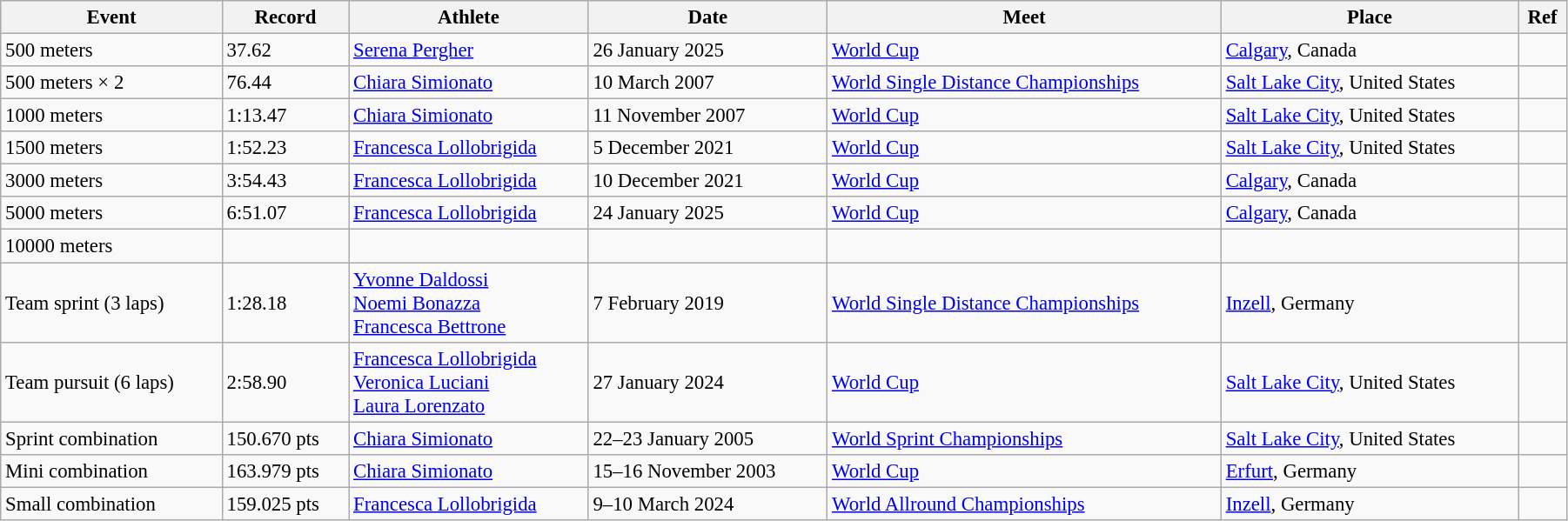<table class="wikitable" style="font-size:95%; width: 95%;">
<tr>
<th>Event</th>
<th>Record</th>
<th>Athlete</th>
<th>Date</th>
<th>Meet</th>
<th>Place</th>
<th>Ref</th>
</tr>
<tr>
<td>500 meters</td>
<td>37.62</td>
<td><a href='#'>Serena Pergher</a></td>
<td>26 January 2025</td>
<td><a href='#'>World Cup</a></td>
<td><a href='#'>Calgary</a>, Canada</td>
<td></td>
</tr>
<tr>
<td>500 meters × 2</td>
<td>76.44</td>
<td><a href='#'>Chiara Simionato</a></td>
<td>10 March 2007</td>
<td><a href='#'>World Single Distance Championships</a></td>
<td><a href='#'>Salt Lake City</a>, United States</td>
<td></td>
</tr>
<tr>
<td>1000 meters</td>
<td>1:13.47</td>
<td><a href='#'>Chiara Simionato</a></td>
<td>11 November 2007</td>
<td><a href='#'>World Cup</a></td>
<td><a href='#'>Salt Lake City</a>, United States</td>
<td></td>
</tr>
<tr>
<td>1500 meters</td>
<td>1:52.23</td>
<td><a href='#'>Francesca Lollobrigida</a></td>
<td>5 December 2021</td>
<td><a href='#'>World Cup</a></td>
<td><a href='#'>Salt Lake City</a>, United States</td>
<td></td>
</tr>
<tr>
<td>3000 meters</td>
<td>3:54.43</td>
<td><a href='#'>Francesca Lollobrigida</a></td>
<td>10 December 2021</td>
<td><a href='#'>World Cup</a></td>
<td><a href='#'>Calgary</a>, Canada</td>
<td></td>
</tr>
<tr>
<td>5000 meters</td>
<td>6:51.07</td>
<td><a href='#'>Francesca Lollobrigida</a></td>
<td>24 January 2025</td>
<td><a href='#'>World Cup</a></td>
<td><a href='#'>Calgary</a>, Canada</td>
<td></td>
</tr>
<tr>
<td>10000 meters</td>
<td></td>
<td></td>
<td></td>
<td></td>
<td></td>
<td></td>
</tr>
<tr>
<td>Team sprint (3 laps)</td>
<td>1:28.18</td>
<td><a href='#'>Yvonne Daldossi</a><br><a href='#'>Noemi Bonazza</a><br><a href='#'>Francesca Bettrone</a></td>
<td>7 February 2019</td>
<td><a href='#'>World Single Distance Championships</a></td>
<td><a href='#'>Inzell</a>, Germany</td>
<td></td>
</tr>
<tr>
<td>Team pursuit (6 laps)</td>
<td>2:58.90</td>
<td><a href='#'>Francesca Lollobrigida</a><br><a href='#'>Veronica Luciani</a><br><a href='#'>Laura Lorenzato</a></td>
<td>27 January 2024</td>
<td><a href='#'>World Cup</a></td>
<td><a href='#'>Salt Lake City</a>, United States</td>
<td></td>
</tr>
<tr>
<td>Sprint combination</td>
<td>150.670 pts</td>
<td><a href='#'>Chiara Simionato</a></td>
<td>22–23 January 2005</td>
<td><a href='#'>World Sprint Championships</a></td>
<td><a href='#'>Salt Lake City</a>, United States</td>
<td></td>
</tr>
<tr>
<td>Mini combination</td>
<td>163.979 pts</td>
<td><a href='#'>Chiara Simionato</a></td>
<td>15–16 November 2003</td>
<td><a href='#'>World Cup</a></td>
<td><a href='#'>Erfurt</a>, Germany</td>
<td></td>
</tr>
<tr>
<td>Small combination</td>
<td>159.025 pts</td>
<td><a href='#'>Francesca Lollobrigida</a></td>
<td>9–10 March 2024</td>
<td><a href='#'>World Allround Championships</a></td>
<td><a href='#'>Inzell</a>, Germany</td>
<td></td>
</tr>
</table>
